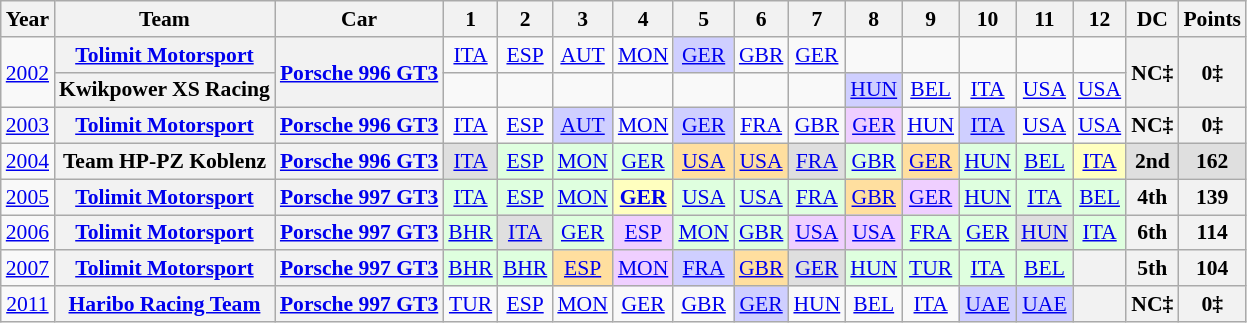<table class="wikitable" style="text-align:center; font-size:90%">
<tr>
<th>Year</th>
<th>Team</th>
<th>Car</th>
<th>1</th>
<th>2</th>
<th>3</th>
<th>4</th>
<th>5</th>
<th>6</th>
<th>7</th>
<th>8</th>
<th>9</th>
<th>10</th>
<th>11</th>
<th>12</th>
<th>DC</th>
<th>Points</th>
</tr>
<tr>
<td rowspan=2><a href='#'>2002</a></td>
<th><a href='#'>Tolimit Motorsport</a></th>
<th rowspan=2><a href='#'>Porsche 996 GT3</a></th>
<td><a href='#'>ITA</a></td>
<td><a href='#'>ESP</a></td>
<td><a href='#'>AUT</a></td>
<td><a href='#'>MON</a></td>
<td style="background:#CFCFFF;"><a href='#'>GER</a><br></td>
<td><a href='#'>GBR</a></td>
<td><a href='#'>GER</a></td>
<td></td>
<td></td>
<td></td>
<td></td>
<td></td>
<th rowspan=2>NC‡</th>
<th rowspan=2>0‡</th>
</tr>
<tr>
<th>Kwikpower XS Racing</th>
<td></td>
<td></td>
<td></td>
<td></td>
<td></td>
<td></td>
<td></td>
<td style="background:#CFCFFF;"><a href='#'>HUN</a><br></td>
<td><a href='#'>BEL</a></td>
<td><a href='#'>ITA</a></td>
<td><a href='#'>USA</a></td>
<td><a href='#'>USA</a></td>
</tr>
<tr>
<td><a href='#'>2003</a></td>
<th><a href='#'>Tolimit Motorsport</a></th>
<th><a href='#'>Porsche 996 GT3</a></th>
<td><a href='#'>ITA</a></td>
<td><a href='#'>ESP</a></td>
<td style="background:#CFCFFF;"><a href='#'>AUT</a><br></td>
<td><a href='#'>MON</a></td>
<td style="background:#CFCFFF;"><a href='#'>GER</a><br></td>
<td><a href='#'>FRA</a></td>
<td><a href='#'>GBR</a></td>
<td style="background:#EFCFFF;"><a href='#'>GER</a><br></td>
<td><a href='#'>HUN</a></td>
<td style="background:#CFCFFF;"><a href='#'>ITA</a><br></td>
<td><a href='#'>USA</a></td>
<td><a href='#'>USA</a></td>
<th>NC‡</th>
<th>0‡</th>
</tr>
<tr>
<td><a href='#'>2004</a></td>
<th>Team HP-PZ Koblenz</th>
<th><a href='#'>Porsche 996 GT3</a></th>
<td style="background:#DFDFDF;"><a href='#'>ITA</a><br></td>
<td style="background:#DFFFDF;"><a href='#'>ESP</a><br></td>
<td style="background:#DFFFDF;"><a href='#'>MON</a><br></td>
<td style="background:#DFFFDF;"><a href='#'>GER</a><br></td>
<td style="background:#FFDF9F;"><a href='#'>USA</a><br></td>
<td style="background:#FFDF9F;"><a href='#'>USA</a><br></td>
<td style="background:#DFDFDF;"><a href='#'>FRA</a><br></td>
<td style="background:#DFFFDF;"><a href='#'>GBR</a><br></td>
<td style="background:#FFDF9F;"><a href='#'>GER</a><br></td>
<td style="background:#DFFFDF;"><a href='#'>HUN</a><br></td>
<td style="background:#DFFFDF;"><a href='#'>BEL</a><br></td>
<td style="background:#FFFFBF;"><a href='#'>ITA</a><br></td>
<td style="background:#DFDFDF;"><strong>2nd</strong></td>
<td style="background:#DFDFDF;"><strong>162</strong></td>
</tr>
<tr>
<td><a href='#'>2005</a></td>
<th><a href='#'>Tolimit Motorsport</a></th>
<th><a href='#'>Porsche 997 GT3</a></th>
<td style="background:#DFFFDF;"><a href='#'>ITA</a><br></td>
<td style="background:#DFFFDF;"><a href='#'>ESP</a><br></td>
<td style="background:#DFFFDF;"><a href='#'>MON</a><br></td>
<td style="background:#FFFFBF;"><strong><a href='#'>GER</a></strong><br></td>
<td style="background:#DFFFDF;"><a href='#'>USA</a><br></td>
<td style="background:#DFFFDF;"><a href='#'>USA</a><br></td>
<td style="background:#DFFFDF;"><a href='#'>FRA</a><br></td>
<td style="background:#FFDF9F;"><a href='#'>GBR</a><br></td>
<td style="background:#EFCFFF;"><a href='#'>GER</a><br></td>
<td style="background:#DFFFDF;"><a href='#'>HUN</a><br></td>
<td style="background:#DFFFDF;"><a href='#'>ITA</a><br></td>
<td style="background:#DFFFDF;"><a href='#'>BEL</a><br></td>
<th>4th</th>
<th>139</th>
</tr>
<tr>
<td><a href='#'>2006</a></td>
<th><a href='#'>Tolimit Motorsport</a></th>
<th><a href='#'>Porsche 997 GT3</a></th>
<td style="background:#DFFFDF;"><a href='#'>BHR</a><br></td>
<td style="background:#DFDFDF;"><a href='#'>ITA</a><br></td>
<td style="background:#DFFFDF;"><a href='#'>GER</a><br></td>
<td style="background:#EFCFFF;"><a href='#'>ESP</a><br></td>
<td style="background:#DFFFDF;"><a href='#'>MON</a><br></td>
<td style="background:#DFFFDF;"><a href='#'>GBR</a><br></td>
<td style="background:#EFCFFF;"><a href='#'>USA</a><br></td>
<td style="background:#EFCFFF;"><a href='#'>USA</a><br></td>
<td style="background:#DFFFDF;"><a href='#'>FRA</a><br></td>
<td style="background:#DFFFDF;"><a href='#'>GER</a><br></td>
<td style="background:#DFDFDF;"><a href='#'>HUN</a><br></td>
<td style="background:#DFFFDF;"><a href='#'>ITA</a><br></td>
<th>6th</th>
<th>114</th>
</tr>
<tr>
<td><a href='#'>2007</a></td>
<th><a href='#'>Tolimit Motorsport</a></th>
<th><a href='#'>Porsche 997 GT3</a></th>
<td style="background:#DFFFDF;"><a href='#'>BHR</a><br></td>
<td style="background:#DFFFDF;"><a href='#'>BHR</a><br></td>
<td style="background:#FFDF9F;"><a href='#'>ESP</a><br></td>
<td style="background:#EFCFFF;"><a href='#'>MON</a><br></td>
<td style="background:#CFCFFF;"><a href='#'>FRA</a><br></td>
<td style="background:#FFDF9F;"><a href='#'>GBR</a><br></td>
<td style="background:#DFDFDF;"><a href='#'>GER</a><br></td>
<td style="background:#DFFFDF;"><a href='#'>HUN</a><br></td>
<td style="background:#DFFFDF;"><a href='#'>TUR</a><br></td>
<td style="background:#DFFFDF;"><a href='#'>ITA</a><br></td>
<td style="background:#DFFFDF;"><a href='#'>BEL</a><br></td>
<th></th>
<th>5th</th>
<th>104</th>
</tr>
<tr>
<td><a href='#'>2011</a></td>
<th><a href='#'>Haribo Racing Team</a></th>
<th><a href='#'>Porsche 997 GT3</a></th>
<td><a href='#'>TUR</a></td>
<td><a href='#'>ESP</a></td>
<td><a href='#'>MON</a></td>
<td><a href='#'>GER</a></td>
<td><a href='#'>GBR</a></td>
<td style="background:#CFCFFF;"><a href='#'>GER</a><br></td>
<td><a href='#'>HUN</a></td>
<td><a href='#'>BEL</a></td>
<td><a href='#'>ITA</a></td>
<td style="background:#CFCFFF;"><a href='#'>UAE</a><br></td>
<td style="background:#CFCFFF;"><a href='#'>UAE</a><br></td>
<th></th>
<th>NC‡</th>
<th>0‡</th>
</tr>
</table>
